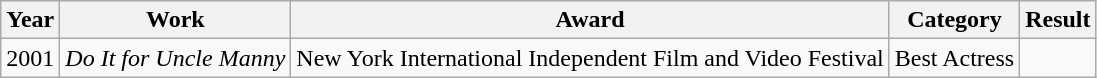<table class="wikitable">
<tr>
<th>Year</th>
<th>Work</th>
<th>Award</th>
<th>Category</th>
<th>Result</th>
</tr>
<tr>
<td>2001</td>
<td><em>Do It for Uncle Manny</em></td>
<td>New York International Independent Film and Video Festival</td>
<td>Best Actress</td>
<td></td>
</tr>
</table>
